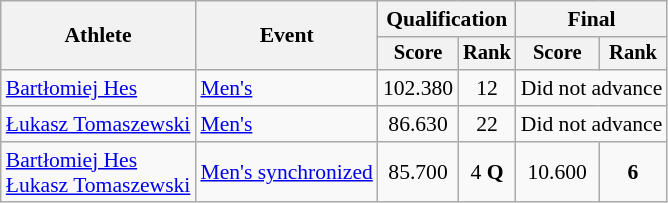<table class="wikitable" style="font-size:90%">
<tr>
<th rowspan="2">Athlete</th>
<th rowspan="2">Event</th>
<th colspan="2">Qualification</th>
<th colspan="2">Final</th>
</tr>
<tr style="font-size:95%">
<th>Score</th>
<th>Rank</th>
<th>Score</th>
<th>Rank</th>
</tr>
<tr align=center>
<td align=left><a href='#'>Bartłomiej Hes</a></td>
<td align=left><a href='#'>Men's</a></td>
<td>102.380</td>
<td>12</td>
<td colspan=2>Did not advance</td>
</tr>
<tr align=center>
<td align=left><a href='#'>Łukasz Tomaszewski</a></td>
<td align=left><a href='#'>Men's</a></td>
<td>86.630</td>
<td>22</td>
<td colspan=2>Did not advance</td>
</tr>
<tr align=center>
<td align=left><a href='#'>Bartłomiej Hes</a><br><a href='#'>Łukasz Tomaszewski</a></td>
<td align=left><a href='#'>Men's synchronized</a></td>
<td>85.700</td>
<td>4 <strong>Q</strong></td>
<td>10.600</td>
<td><strong>6</strong></td>
</tr>
</table>
